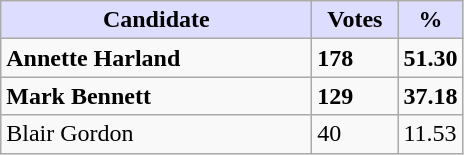<table class="wikitable">
<tr>
<th style="background:#ddf; width:200px;">Candidate</th>
<th style="background:#ddf; width:50px;">Votes</th>
<th style="background:#ddf; width:30px;">%</th>
</tr>
<tr>
<td><strong>Annette Harland</strong></td>
<td><strong>178</strong></td>
<td><strong>51.30</strong></td>
</tr>
<tr>
<td><strong>Mark Bennett</strong></td>
<td><strong>129</strong></td>
<td><strong>37.18</strong></td>
</tr>
<tr>
<td>Blair Gordon</td>
<td>40</td>
<td>11.53</td>
</tr>
</table>
